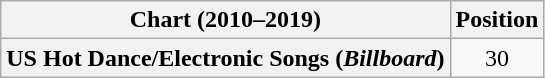<table class="wikitable plainrowheaders" style="text-align:center">
<tr>
<th scope="col">Chart (2010–2019)</th>
<th scope="col">Position</th>
</tr>
<tr>
<th scope="row">US Hot Dance/Electronic Songs (<em>Billboard</em>)</th>
<td>30</td>
</tr>
</table>
